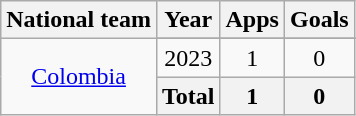<table class="wikitable" style="text-align:center">
<tr>
<th>National team</th>
<th>Year</th>
<th>Apps</th>
<th>Goals</th>
</tr>
<tr>
<td rowspan="3"><a href='#'>Colombia</a></td>
</tr>
<tr>
<td>2023</td>
<td>1</td>
<td>0</td>
</tr>
<tr>
<th colspan="1">Total</th>
<th>1</th>
<th>0</th>
</tr>
</table>
